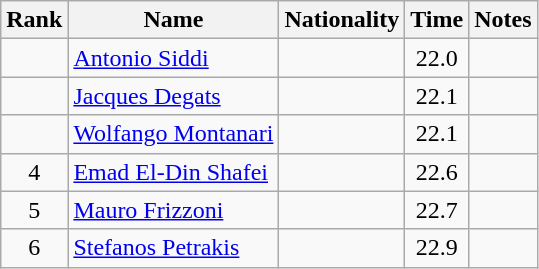<table class="wikitable sortable" style="text-align:center">
<tr>
<th>Rank</th>
<th>Name</th>
<th>Nationality</th>
<th>Time</th>
<th>Notes</th>
</tr>
<tr>
<td></td>
<td align=left><a href='#'>Antonio Siddi</a></td>
<td align=left></td>
<td>22.0</td>
<td></td>
</tr>
<tr>
<td></td>
<td align=left><a href='#'>Jacques Degats</a></td>
<td align=left></td>
<td>22.1</td>
<td></td>
</tr>
<tr>
<td></td>
<td align=left><a href='#'>Wolfango Montanari</a></td>
<td align=left></td>
<td>22.1</td>
<td></td>
</tr>
<tr>
<td>4</td>
<td align=left><a href='#'>Emad El-Din Shafei</a></td>
<td align=left></td>
<td>22.6</td>
<td></td>
</tr>
<tr>
<td>5</td>
<td align=left><a href='#'>Mauro Frizzoni</a></td>
<td align=left></td>
<td>22.7</td>
<td></td>
</tr>
<tr>
<td>6</td>
<td align=left><a href='#'>Stefanos Petrakis</a></td>
<td align=left></td>
<td>22.9</td>
<td></td>
</tr>
</table>
